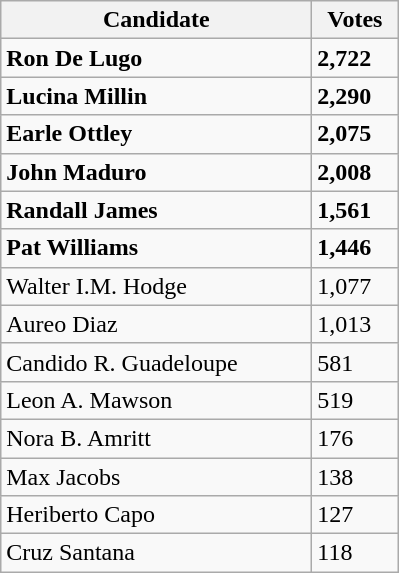<table class="wikitable">
<tr>
<th scope="col" style="width: 200px;">Candidate</th>
<th scope="col" style="width: 50px;">Votes</th>
</tr>
<tr>
<td> <strong>Ron De Lugo</strong></td>
<td><strong>2,722</strong></td>
</tr>
<tr>
<td> <strong>Lucina Millin</strong></td>
<td><strong>2,290</strong></td>
</tr>
<tr>
<td> <strong>Earle Ottley</strong></td>
<td><strong>2,075</strong></td>
</tr>
<tr>
<td> <strong>John Maduro</strong></td>
<td><strong>2,008</strong></td>
</tr>
<tr>
<td> <strong>Randall James</strong></td>
<td><strong>1,561</strong></td>
</tr>
<tr>
<td> <strong>Pat Williams</strong></td>
<td><strong>1,446</strong></td>
</tr>
<tr>
<td>Walter I.M. Hodge</td>
<td>1,077</td>
</tr>
<tr>
<td>Aureo Diaz</td>
<td>1,013</td>
</tr>
<tr>
<td>Candido R. Guadeloupe</td>
<td>581</td>
</tr>
<tr>
<td>Leon A. Mawson</td>
<td>519</td>
</tr>
<tr>
<td>Nora B. Amritt</td>
<td>176</td>
</tr>
<tr>
<td>Max Jacobs</td>
<td>138</td>
</tr>
<tr>
<td>Heriberto Capo</td>
<td>127</td>
</tr>
<tr>
<td>Cruz Santana</td>
<td>118</td>
</tr>
</table>
